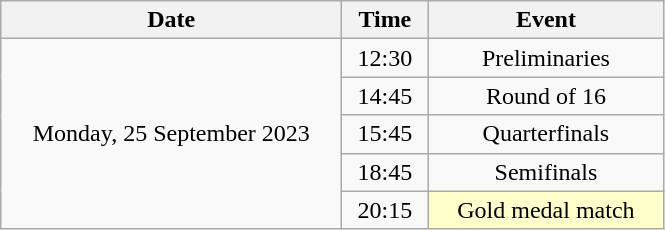<table class = "wikitable" style="text-align:center;">
<tr>
<th width=220>Date</th>
<th width=50>Time</th>
<th width=150>Event</th>
</tr>
<tr>
<td rowspan=5>Monday, 25 September 2023</td>
<td>12:30</td>
<td>Preliminaries</td>
</tr>
<tr>
<td>14:45</td>
<td>Round of 16</td>
</tr>
<tr>
<td>15:45</td>
<td>Quarterfinals</td>
</tr>
<tr>
<td>18:45</td>
<td>Semifinals</td>
</tr>
<tr>
<td>20:15</td>
<td bgcolor=ffffcc>Gold medal match</td>
</tr>
</table>
